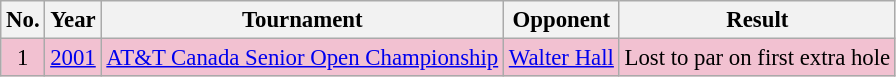<table class="wikitable" style="font-size:95%;">
<tr>
<th>No.</th>
<th>Year</th>
<th>Tournament</th>
<th>Opponent</th>
<th>Result</th>
</tr>
<tr style="background:#F2C1D1;">
<td align=center>1</td>
<td><a href='#'>2001</a></td>
<td><a href='#'>AT&T Canada Senior Open Championship</a></td>
<td> <a href='#'>Walter Hall</a></td>
<td>Lost to par on first extra hole</td>
</tr>
</table>
